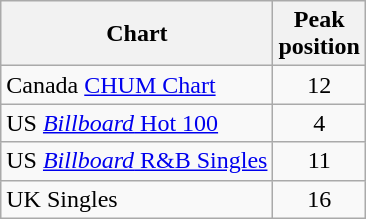<table class="wikitable">
<tr>
<th>Chart</th>
<th>Peak<br>position</th>
</tr>
<tr>
<td>Canada <a href='#'>CHUM Chart</a></td>
<td align="center">12</td>
</tr>
<tr>
<td>US <a href='#'><em>Billboard</em> Hot 100</a></td>
<td align="center">4</td>
</tr>
<tr>
<td>US <a href='#'><em>Billboard</em> R&B Singles</a></td>
<td align="center">11</td>
</tr>
<tr>
<td>UK Singles</td>
<td align="center">16</td>
</tr>
</table>
